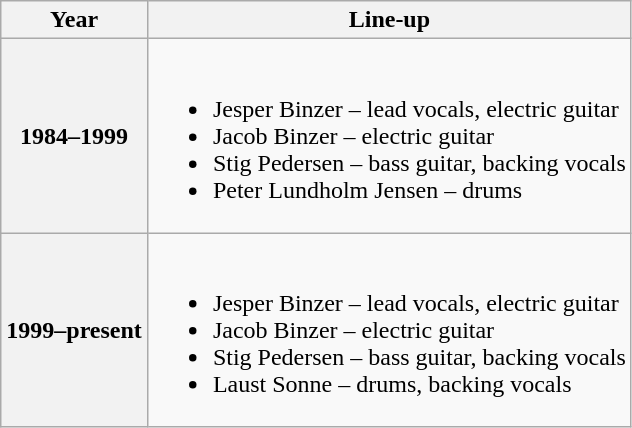<table class="wikitable">
<tr>
<th>Year</th>
<th>Line-up</th>
</tr>
<tr>
<th bgcolor="#E7EBEE">1984–1999</th>
<td><br><ul><li>Jesper Binzer – lead vocals, electric guitar</li><li>Jacob Binzer – electric guitar</li><li>Stig Pedersen – bass guitar, backing vocals</li><li>Peter Lundholm Jensen – drums</li></ul></td>
</tr>
<tr>
<th bgcolor="#E7EBEE">1999–present</th>
<td><br><ul><li>Jesper Binzer – lead vocals, electric guitar</li><li>Jacob Binzer – electric guitar</li><li>Stig Pedersen – bass guitar, backing vocals</li><li>Laust Sonne – drums, backing vocals</li></ul></td>
</tr>
</table>
